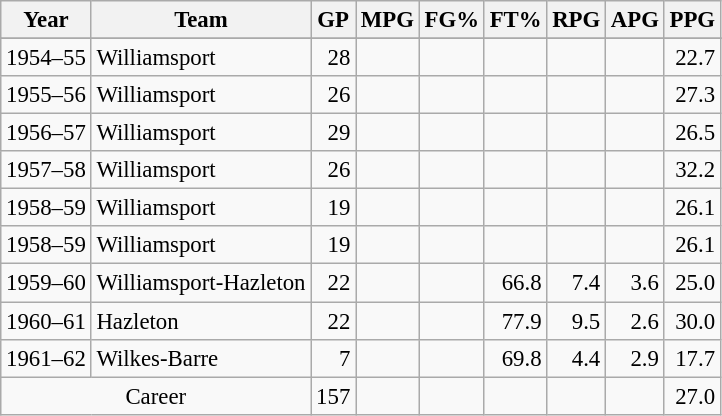<table class="wikitable sortable" style="font-size:95%; text-align:right;">
<tr>
<th>Year</th>
<th>Team</th>
<th>GP</th>
<th>MPG</th>
<th>FG%</th>
<th>FT%</th>
<th>RPG</th>
<th>APG</th>
<th>PPG</th>
</tr>
<tr>
</tr>
<tr class="sortbottom">
<td style="text-align:left;">1954–55</td>
<td style="text-align:left;">Williamsport</td>
<td>28</td>
<td></td>
<td></td>
<td></td>
<td></td>
<td></td>
<td>22.7</td>
</tr>
<tr class="sortbottom">
<td style="text-align:left;">1955–56</td>
<td style="text-align:left;">Williamsport</td>
<td>26</td>
<td></td>
<td></td>
<td></td>
<td></td>
<td></td>
<td>27.3</td>
</tr>
<tr class="sortbottom">
<td style="text-align:left;">1956–57</td>
<td style="text-align:left;">Williamsport</td>
<td>29</td>
<td></td>
<td></td>
<td></td>
<td></td>
<td></td>
<td>26.5</td>
</tr>
<tr class="sortbottom">
<td style="text-align:left;">1957–58</td>
<td style="text-align:left;">Williamsport</td>
<td>26</td>
<td></td>
<td></td>
<td></td>
<td></td>
<td></td>
<td>32.2</td>
</tr>
<tr class="sortbottom">
<td style="text-align:left;">1958–59</td>
<td style="text-align:left;">Williamsport</td>
<td>19</td>
<td></td>
<td></td>
<td></td>
<td></td>
<td></td>
<td>26.1</td>
</tr>
<tr class="sortbottom">
<td style="text-align:left;">1958–59</td>
<td style="text-align:left;">Williamsport</td>
<td>19</td>
<td></td>
<td></td>
<td></td>
<td></td>
<td></td>
<td>26.1</td>
</tr>
<tr class="sortbottom">
<td style="text-align:left;">1959–60</td>
<td style="text-align:left;">Williamsport-Hazleton</td>
<td>22</td>
<td></td>
<td></td>
<td>66.8</td>
<td>7.4</td>
<td>3.6</td>
<td>25.0</td>
</tr>
<tr class="sortbottom">
<td style="text-align:left;">1960–61</td>
<td style="text-align:left;">Hazleton</td>
<td>22</td>
<td></td>
<td></td>
<td>77.9</td>
<td>9.5</td>
<td>2.6</td>
<td>30.0</td>
</tr>
<tr class="sortbottom">
<td style="text-align:left;">1961–62</td>
<td style="text-align:left;">Wilkes-Barre</td>
<td>7</td>
<td></td>
<td></td>
<td>69.8</td>
<td>4.4</td>
<td>2.9</td>
<td>17.7</td>
</tr>
<tr class="sortbottom">
<td colspan="2" style="text-align:center;">Career</td>
<td>157</td>
<td></td>
<td></td>
<td></td>
<td></td>
<td></td>
<td>27.0</td>
</tr>
</table>
